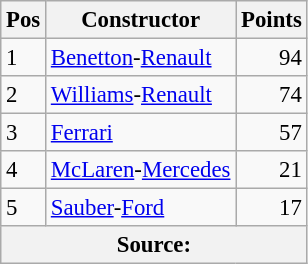<table class="wikitable" style="font-size: 95%;">
<tr>
<th>Pos</th>
<th>Constructor</th>
<th>Points</th>
</tr>
<tr>
<td>1</td>
<td> <a href='#'>Benetton</a>-<a href='#'>Renault</a></td>
<td align="right">94</td>
</tr>
<tr>
<td>2</td>
<td> <a href='#'>Williams</a>-<a href='#'>Renault</a></td>
<td align="right">74</td>
</tr>
<tr>
<td>3</td>
<td> <a href='#'>Ferrari</a></td>
<td align="right">57</td>
</tr>
<tr>
<td>4</td>
<td> <a href='#'>McLaren</a>-<a href='#'>Mercedes</a></td>
<td align="right">21</td>
</tr>
<tr>
<td>5</td>
<td> <a href='#'>Sauber</a>-<a href='#'>Ford</a></td>
<td align="right">17</td>
</tr>
<tr>
<th colspan=4>Source: </th>
</tr>
</table>
